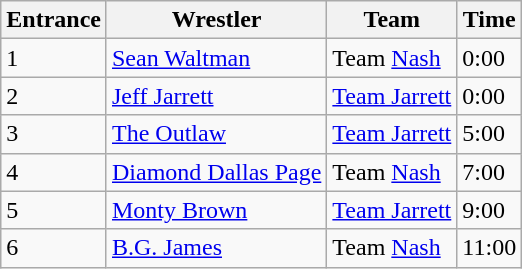<table class="wikitable sortable">
<tr>
<th>Entrance</th>
<th>Wrestler</th>
<th>Team</th>
<th>Time</th>
</tr>
<tr>
<td>1</td>
<td><a href='#'>Sean Waltman</a></td>
<td>Team <a href='#'>Nash</a></td>
<td>0:00</td>
</tr>
<tr>
<td>2</td>
<td><a href='#'>Jeff Jarrett</a></td>
<td><a href='#'>Team Jarrett</a></td>
<td>0:00</td>
</tr>
<tr>
<td>3</td>
<td><a href='#'>The Outlaw</a></td>
<td><a href='#'>Team Jarrett</a></td>
<td>5:00</td>
</tr>
<tr>
<td>4</td>
<td><a href='#'>Diamond Dallas Page</a></td>
<td>Team <a href='#'>Nash</a></td>
<td>7:00</td>
</tr>
<tr>
<td>5</td>
<td><a href='#'>Monty Brown</a></td>
<td><a href='#'>Team Jarrett</a></td>
<td>9:00</td>
</tr>
<tr>
<td>6</td>
<td><a href='#'>B.G. James</a></td>
<td>Team <a href='#'>Nash</a></td>
<td>11:00</td>
</tr>
</table>
